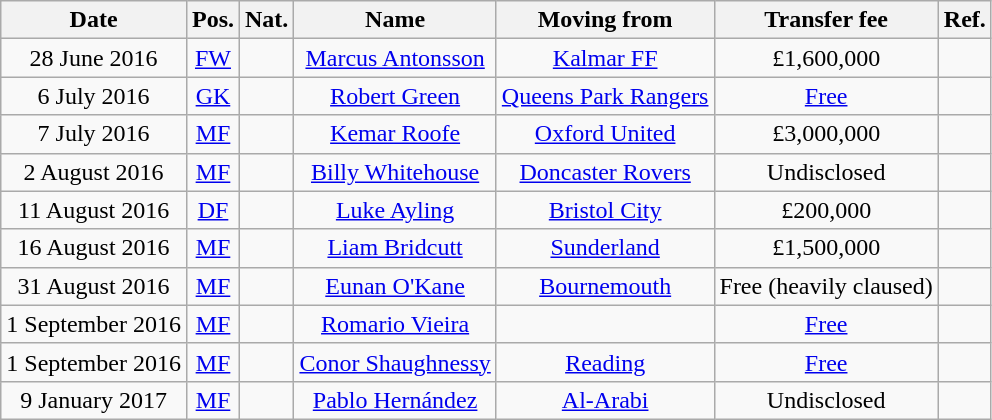<table class="wikitable" style="text-align:center;">
<tr>
<th>Date</th>
<th>Pos.</th>
<th>Nat.</th>
<th>Name</th>
<th>Moving from</th>
<th>Transfer fee</th>
<th>Ref.</th>
</tr>
<tr>
<td>28 June 2016</td>
<td><a href='#'>FW</a></td>
<td></td>
<td><a href='#'>Marcus Antonsson</a></td>
<td><a href='#'>Kalmar FF</a></td>
<td>£1,600,000</td>
<td></td>
</tr>
<tr>
<td>6 July 2016</td>
<td><a href='#'>GK</a></td>
<td></td>
<td><a href='#'>Robert Green</a></td>
<td><a href='#'>Queens Park Rangers</a></td>
<td><a href='#'>Free</a></td>
<td></td>
</tr>
<tr>
<td>7 July 2016</td>
<td><a href='#'>MF</a></td>
<td></td>
<td><a href='#'>Kemar Roofe</a></td>
<td><a href='#'>Oxford United</a></td>
<td>£3,000,000</td>
<td></td>
</tr>
<tr>
<td>2 August 2016</td>
<td><a href='#'>MF</a></td>
<td></td>
<td><a href='#'>Billy Whitehouse</a></td>
<td><a href='#'>Doncaster Rovers</a></td>
<td>Undisclosed</td>
<td></td>
</tr>
<tr>
<td>11 August 2016</td>
<td><a href='#'>DF</a></td>
<td></td>
<td><a href='#'>Luke Ayling</a></td>
<td><a href='#'>Bristol City</a></td>
<td>£200,000</td>
<td></td>
</tr>
<tr>
<td>16 August 2016</td>
<td><a href='#'>MF</a></td>
<td></td>
<td><a href='#'>Liam Bridcutt</a></td>
<td><a href='#'>Sunderland</a></td>
<td>£1,500,000</td>
<td></td>
</tr>
<tr>
<td>31 August 2016</td>
<td><a href='#'>MF</a></td>
<td></td>
<td><a href='#'>Eunan O'Kane</a></td>
<td><a href='#'>Bournemouth</a></td>
<td>Free (heavily claused)</td>
<td></td>
</tr>
<tr>
<td>1 September 2016</td>
<td><a href='#'>MF</a></td>
<td></td>
<td><a href='#'>Romario Vieira</a></td>
<td></td>
<td><a href='#'>Free</a></td>
<td></td>
</tr>
<tr>
<td>1 September 2016</td>
<td><a href='#'>MF</a></td>
<td></td>
<td><a href='#'>Conor Shaughnessy</a></td>
<td><a href='#'>Reading</a></td>
<td><a href='#'>Free</a></td>
<td></td>
</tr>
<tr>
<td>9 January 2017</td>
<td><a href='#'>MF</a></td>
<td></td>
<td><a href='#'>Pablo Hernández</a></td>
<td><a href='#'>Al-Arabi</a></td>
<td>Undisclosed</td>
<td></td>
</tr>
</table>
